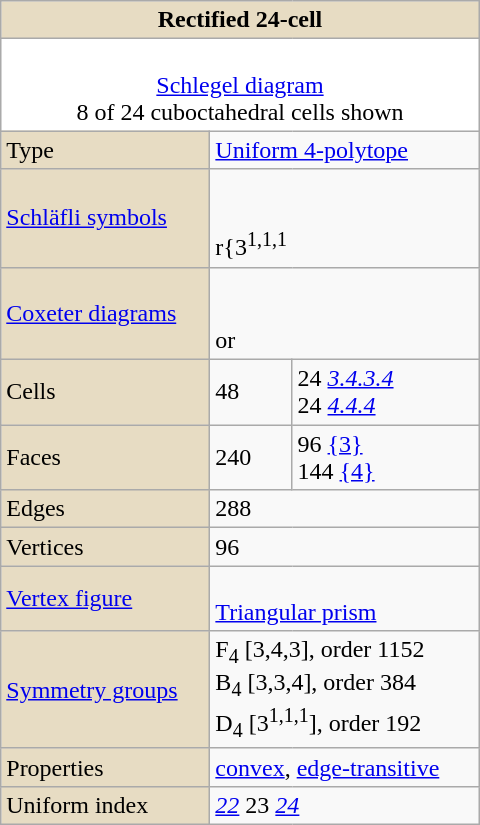<table class="wikitable" align="right" style="margin-left:10px" width="320">
<tr>
<td bgcolor=#e7dcc3 align=center colspan=3><strong>Rectified 24-cell</strong></td>
</tr>
<tr>
<td bgcolor=#ffffff align=center colspan=3><br><a href='#'>Schlegel diagram</a><br>8 of 24 cuboctahedral cells shown</td>
</tr>
<tr>
<td bgcolor=#e7dcc3>Type</td>
<td colspan=2><a href='#'>Uniform 4-polytope</a></td>
</tr>
<tr>
<td bgcolor=#e7dcc3><a href='#'>Schläfli symbols</a></td>
<td colspan=2><br><br>r{3<sup>1,1,1</sup></td>
</tr>
<tr>
<td bgcolor=#e7dcc3><a href='#'>Coxeter diagrams</a></td>
<td colspan=2><br><br> or </td>
</tr>
<tr>
<td bgcolor=#e7dcc3>Cells</td>
<td>48</td>
<td>24 <a href='#'><em>3.4.3.4</em></a> <br>24 <a href='#'><em>4.4.4</em></a> </td>
</tr>
<tr>
<td bgcolor=#e7dcc3>Faces</td>
<td>240</td>
<td>96 <a href='#'>{3}</a><br>144 <a href='#'>{4}</a></td>
</tr>
<tr>
<td bgcolor=#e7dcc3>Edges</td>
<td colspan=2>288</td>
</tr>
<tr>
<td bgcolor=#e7dcc3>Vertices</td>
<td colspan=2>96</td>
</tr>
<tr>
<td bgcolor=#e7dcc3><a href='#'>Vertex figure</a></td>
<td colspan=2><br><a href='#'>Triangular prism</a></td>
</tr>
<tr>
<td bgcolor=#e7dcc3><a href='#'>Symmetry groups</a></td>
<td colspan=2>F<sub>4</sub> [3,4,3], order 1152<br>B<sub>4</sub> [3,3,4], order 384<br>D<sub>4</sub> [3<sup>1,1,1</sup>], order 192</td>
</tr>
<tr>
<td bgcolor=#e7dcc3>Properties</td>
<td colspan=2><a href='#'>convex</a>, <a href='#'>edge-transitive</a></td>
</tr>
<tr>
<td bgcolor=#e7dcc3>Uniform index</td>
<td colspan=2><em><a href='#'>22</a></em> 23 <em><a href='#'>24</a></em></td>
</tr>
</table>
